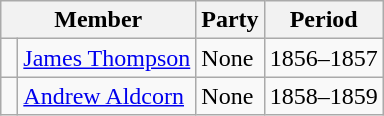<table class="wikitable">
<tr>
<th colspan="2">Member</th>
<th>Party</th>
<th>Period</th>
</tr>
<tr>
<td> </td>
<td><a href='#'>James Thompson</a></td>
<td>None</td>
<td>1856–1857</td>
</tr>
<tr>
<td> </td>
<td><a href='#'>Andrew Aldcorn</a></td>
<td>None</td>
<td>1858–1859</td>
</tr>
</table>
